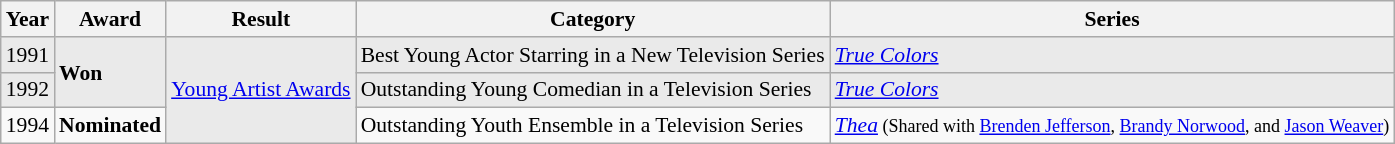<table class="wikitable" style="font-size: 90%;">
<tr>
<th>Year</th>
<th>Award</th>
<th>Result</th>
<th>Category</th>
<th>Series</th>
</tr>
<tr style="background-color: #EAEAEA;">
<td>1991</td>
<td rowspan=2><strong>Won</strong></td>
<td rowspan=3><a href='#'>Young Artist Awards</a></td>
<td>Best Young Actor Starring in a New Television Series</td>
<td><em><a href='#'>True Colors</a></em></td>
</tr>
<tr style="background-color: #EAEAEA;">
<td>1992</td>
<td>Outstanding Young Comedian in a Television Series</td>
<td><em><a href='#'>True Colors</a></em></td>
</tr>
<tr>
<td>1994</td>
<td><strong>Nominated</strong></td>
<td>Outstanding Youth Ensemble in a Television Series</td>
<td><em><a href='#'>Thea</a></em><small> (Shared with <a href='#'>Brenden Jefferson</a>, <a href='#'>Brandy Norwood</a>, and <a href='#'>Jason Weaver</a>)</small></td>
</tr>
</table>
